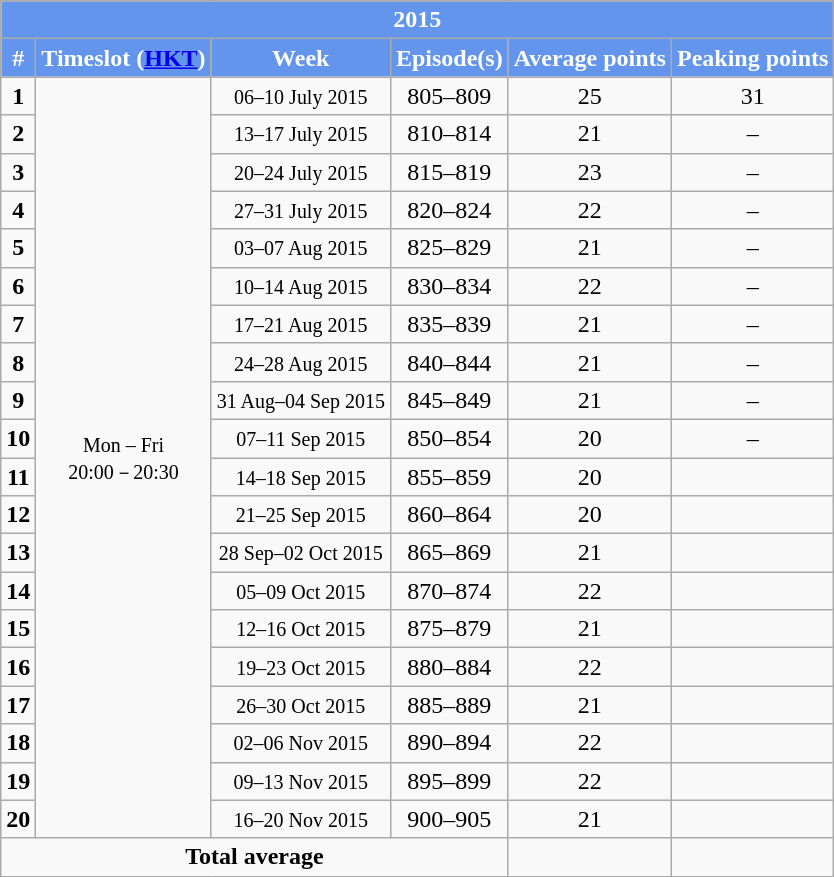<table class="wikitable" style="text-align:center;">
<tr style="background:cornflowerblue; color:white" align="center">
</tr>
<tr>
<th style="background:cornflowerblue; color:white" align="center"; colspan="6">2015</th>
</tr>
<tr>
<th style="background:cornflowerblue; color:white" align="center">#</th>
<th style="background:cornflowerblue; color:white" align="center">Timeslot (<a href='#'>HKT</a>)</th>
<th style="background:cornflowerblue; color:white" align="center">Week</th>
<th style="background:cornflowerblue; color:white" align="center">Episode(s)</th>
<th style="background:cornflowerblue; color:white" align="center">Average points</th>
<th style="background:cornflowerblue; color:white" align="center">Peaking points</th>
</tr>
<tr>
<td><strong>1</strong></td>
<td rowspan="20"><small>Mon – Fri<br>20:00－20:30</small></td>
<td><small>06–10 July 2015</small></td>
<td>805–809</td>
<td>25</td>
<td>31</td>
</tr>
<tr>
<td><strong>2</strong></td>
<td><small>13–17 July 2015</small></td>
<td>810–814</td>
<td>21</td>
<td>–</td>
</tr>
<tr>
<td><strong>3</strong></td>
<td><small>20–24 July 2015</small></td>
<td>815–819</td>
<td>23</td>
<td>–</td>
</tr>
<tr>
<td><strong>4</strong></td>
<td><small>27–31 July 2015</small></td>
<td>820–824</td>
<td>22</td>
<td>–</td>
</tr>
<tr>
<td><strong>5</strong></td>
<td><small>03–07 Aug 2015</small></td>
<td>825–829</td>
<td>21</td>
<td>–</td>
</tr>
<tr>
<td><strong>6</strong></td>
<td><small>10–14 Aug 2015</small></td>
<td>830–834</td>
<td>22</td>
<td>–</td>
</tr>
<tr>
<td><strong>7</strong></td>
<td><small>17–21 Aug 2015</small></td>
<td>835–839</td>
<td>21</td>
<td>–</td>
</tr>
<tr>
<td><strong>8</strong></td>
<td><small>24–28 Aug 2015</small></td>
<td>840–844</td>
<td>21</td>
<td>–</td>
</tr>
<tr>
<td><strong>9</strong></td>
<td><small>31 Aug–04 Sep 2015</small></td>
<td>845–849</td>
<td>21</td>
<td>–</td>
</tr>
<tr>
<td><strong>10</strong></td>
<td><small>07–11 Sep 2015</small></td>
<td>850–854</td>
<td>20</td>
<td>–</td>
</tr>
<tr>
<td><strong>11</strong></td>
<td><small>14–18 Sep 2015</small></td>
<td>855–859</td>
<td>20</td>
<td></td>
</tr>
<tr>
<td><strong>12</strong></td>
<td><small>21–25 Sep 2015</small></td>
<td>860–864</td>
<td>20</td>
<td></td>
</tr>
<tr>
<td><strong>13</strong></td>
<td><small>28 Sep–02 Oct 2015</small></td>
<td>865–869</td>
<td>21</td>
<td></td>
</tr>
<tr>
<td><strong>14</strong></td>
<td><small>05–09 Oct 2015</small></td>
<td>870–874</td>
<td>22</td>
<td></td>
</tr>
<tr>
<td><strong>15</strong></td>
<td><small>12–16 Oct 2015</small></td>
<td>875–879</td>
<td>21</td>
<td></td>
</tr>
<tr>
<td><strong>16</strong></td>
<td><small>19–23 Oct 2015</small></td>
<td>880–884</td>
<td>22</td>
<td></td>
</tr>
<tr>
<td><strong>17</strong></td>
<td><small>26–30 Oct 2015</small></td>
<td>885–889</td>
<td>21</td>
<td></td>
</tr>
<tr>
<td><strong>18</strong></td>
<td><small>02–06 Nov 2015</small></td>
<td>890–894</td>
<td>22</td>
<td></td>
</tr>
<tr>
<td><strong>19</strong></td>
<td><small>09–13 Nov 2015</small></td>
<td>895–899</td>
<td>22</td>
<td></td>
</tr>
<tr>
<td><strong>20</strong></td>
<td><small>16–20 Nov 2015</small></td>
<td>900–905</td>
<td>21</td>
<td></td>
</tr>
<tr>
<td colspan="4"><strong>Total average</strong></td>
<td></td>
<td></td>
</tr>
</table>
